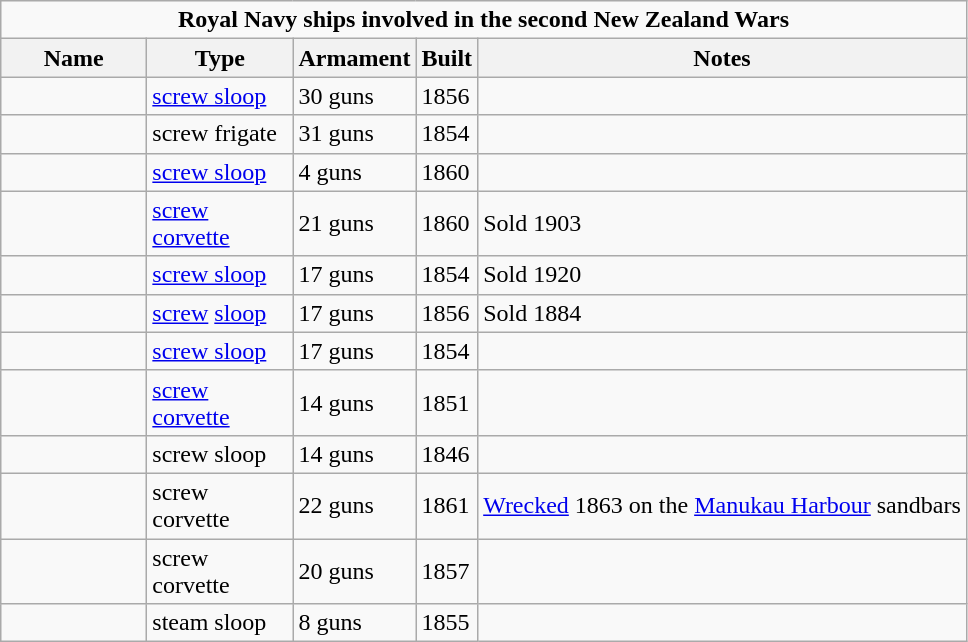<table class="wikitable">
<tr>
<td colspan=5 align="center"><strong>Royal Navy ships involved in the second New Zealand Wars</strong></td>
</tr>
<tr>
<th width="90">Name</th>
<th width="90">Type</th>
<th>Armament</th>
<th>Built</th>
<th>Notes</th>
</tr>
<tr>
<td></td>
<td><a href='#'>screw sloop</a></td>
<td>30 guns</td>
<td>1856</td>
<td></td>
</tr>
<tr>
<td></td>
<td>screw frigate</td>
<td>31 guns</td>
<td>1854</td>
<td></td>
</tr>
<tr>
<td></td>
<td><a href='#'>screw sloop</a></td>
<td>4 guns</td>
<td>1860</td>
<td></td>
</tr>
<tr>
<td></td>
<td><a href='#'>screw corvette</a></td>
<td>21 guns</td>
<td>1860</td>
<td>Sold 1903</td>
</tr>
<tr>
<td></td>
<td><a href='#'>screw sloop</a></td>
<td>17 guns</td>
<td>1854</td>
<td>Sold 1920</td>
</tr>
<tr>
<td></td>
<td><a href='#'>screw</a> <a href='#'>sloop</a></td>
<td>17 guns</td>
<td>1856</td>
<td>Sold 1884</td>
</tr>
<tr>
<td></td>
<td><a href='#'>screw sloop</a></td>
<td>17 guns</td>
<td>1854</td>
<td></td>
</tr>
<tr>
<td></td>
<td><a href='#'>screw corvette</a></td>
<td>14 guns</td>
<td>1851</td>
<td></td>
</tr>
<tr>
<td></td>
<td>screw sloop</td>
<td>14 guns</td>
<td>1846</td>
<td></td>
</tr>
<tr>
<td></td>
<td>screw corvette</td>
<td>22 guns</td>
<td>1861</td>
<td><a href='#'>Wrecked</a> 1863 on the <a href='#'>Manukau Harbour</a> sandbars</td>
</tr>
<tr>
<td></td>
<td>screw corvette</td>
<td>20 guns</td>
<td>1857</td>
<td></td>
</tr>
<tr>
<td></td>
<td>steam sloop</td>
<td>8 guns</td>
<td>1855</td>
<td></td>
</tr>
</table>
